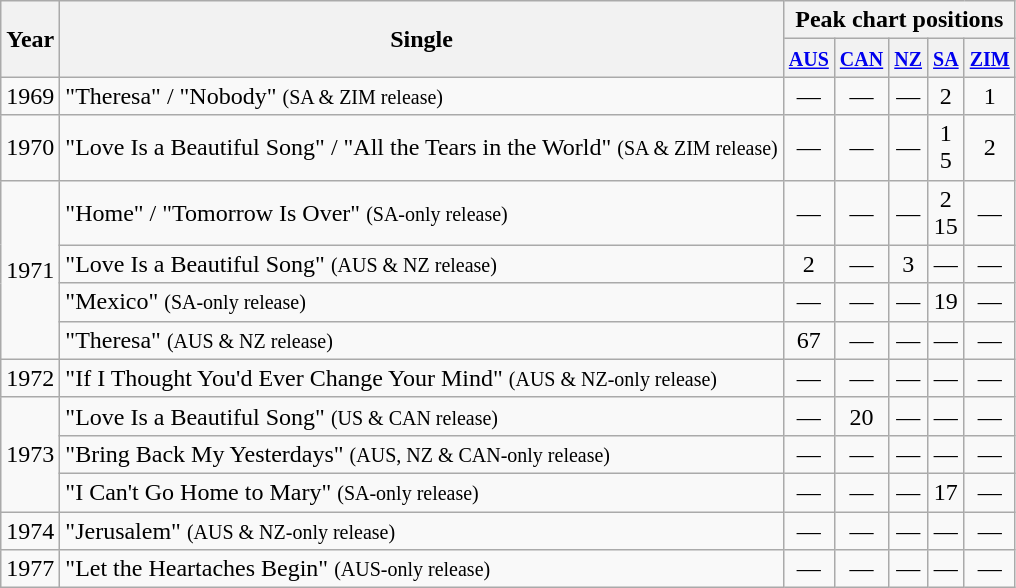<table class="wikitable" style="text-align:center">
<tr>
<th rowspan="2">Year</th>
<th rowspan="2">Single</th>
<th colspan="5">Peak chart positions</th>
</tr>
<tr>
<th scope="col" style="text-align:center;"><small><a href='#'>AUS</a></small><br></th>
<th><small><a href='#'>CAN</a></small><br></th>
<th><small><a href='#'>NZ</a></small><br></th>
<th><small><a href='#'>SA</a></small><br></th>
<th><small><a href='#'>ZIM</a></small></th>
</tr>
<tr>
<td>1969</td>
<td align="left">"Theresa" / "Nobody" <small>(SA & ZIM release)</small></td>
<td style="text-align:center;">—</td>
<td>—</td>
<td>—</td>
<td>2</td>
<td>1</td>
</tr>
<tr>
<td>1970</td>
<td align="left">"Love Is a Beautiful Song" / "All the Tears in the World" <small>(SA & ZIM release)</small></td>
<td style="text-align:center;">—</td>
<td>—</td>
<td>—</td>
<td>1<br>5</td>
<td>2</td>
</tr>
<tr>
<td rowspan="4">1971</td>
<td align="left">"Home" / "Tomorrow Is Over" <small>(SA-only release)</small></td>
<td>—</td>
<td>—</td>
<td>—</td>
<td>2<br>15</td>
<td>—</td>
</tr>
<tr>
<td align="left">"Love Is a Beautiful Song" <small>(AUS & NZ release)</small></td>
<td>2</td>
<td>—</td>
<td>3</td>
<td>—</td>
<td>—</td>
</tr>
<tr>
<td align="left">"Mexico" <small>(SA-only release)</small></td>
<td>—</td>
<td>—</td>
<td>—</td>
<td>19</td>
<td>—</td>
</tr>
<tr>
<td align="left">"Theresa" <small>(AUS & NZ release)</small></td>
<td>67</td>
<td>—</td>
<td>—</td>
<td>—</td>
<td>—</td>
</tr>
<tr>
<td>1972</td>
<td align="left">"If I Thought You'd Ever Change Your Mind" <small>(AUS & NZ-only release)</small></td>
<td style="text-align:center;">—</td>
<td>—</td>
<td>—</td>
<td>—</td>
<td>—</td>
</tr>
<tr>
<td rowspan="3">1973</td>
<td align="left">"Love Is a Beautiful Song" <small>(US & CAN release)</small></td>
<td>—</td>
<td>20</td>
<td>—</td>
<td>—</td>
<td>—</td>
</tr>
<tr>
<td align="left">"Bring Back My Yesterdays" <small>(AUS, NZ & CAN-only release)</small></td>
<td style="text-align:center;">—</td>
<td>—</td>
<td>—</td>
<td>—</td>
<td>—</td>
</tr>
<tr>
<td align="left">"I Can't Go Home to Mary" <small>(SA-only release)</small></td>
<td style="text-align:center;">—</td>
<td>—</td>
<td>—</td>
<td>17</td>
<td>—</td>
</tr>
<tr>
<td>1974</td>
<td align="left">"Jerusalem" <small>(AUS & NZ-only release)</small></td>
<td style="text-align:center;">—</td>
<td>—</td>
<td>—</td>
<td>—</td>
<td>—</td>
</tr>
<tr>
<td>1977</td>
<td align="left">"Let the Heartaches Begin" <small>(AUS-only release)</small></td>
<td style="text-align:center;">—</td>
<td>—</td>
<td>—</td>
<td>—</td>
<td>—</td>
</tr>
</table>
